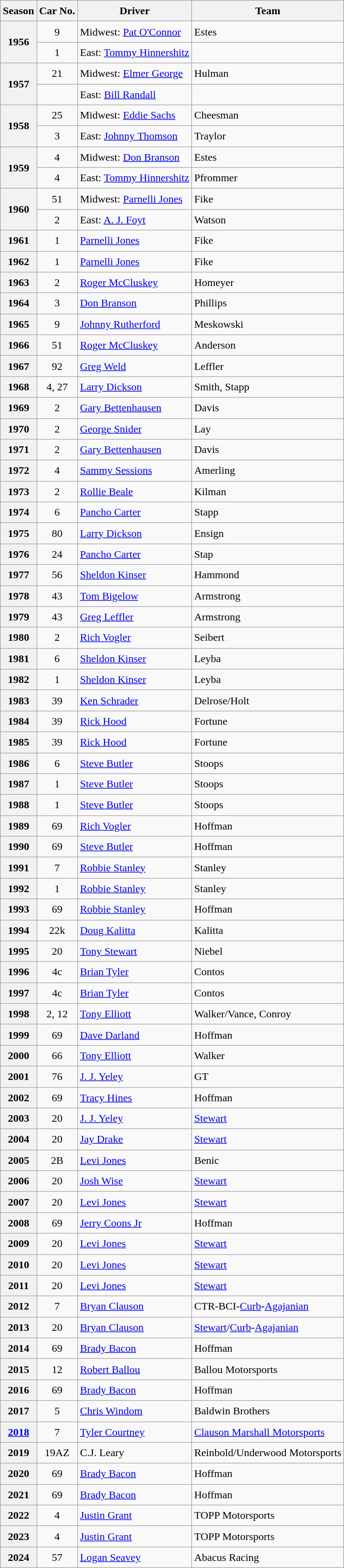<table class="wikitable sortable" style="font-size:1.00em; line-height:1.5em;">
<tr>
<th>Season</th>
<th>Car No.</th>
<th>Driver</th>
<th>Team</th>
</tr>
<tr>
<th align=center rowspan="2">1956</th>
<td align="center">9</td>
<td> Midwest: <a href='#'>Pat O'Connor</a></td>
<td>Estes</td>
</tr>
<tr>
<td align="center">1</td>
<td> East: <a href='#'>Tommy Hinnershitz</a></td>
<td></td>
</tr>
<tr>
<th align=center rowspan="2">1957</th>
<td align="center">21</td>
<td> Midwest: <a href='#'>Elmer George</a></td>
<td>Hulman</td>
</tr>
<tr>
<td align="center"></td>
<td> East: <a href='#'>Bill Randall</a></td>
<td></td>
</tr>
<tr>
<th align=center rowspan="2">1958</th>
<td align="center">25</td>
<td> Midwest: <a href='#'>Eddie Sachs</a></td>
<td>Cheesman</td>
</tr>
<tr>
<td align="center">3</td>
<td> East: <a href='#'>Johnny Thomson</a></td>
<td>Traylor</td>
</tr>
<tr>
<th align=center rowspan="2">1959</th>
<td align="center">4</td>
<td> Midwest: <a href='#'>Don Branson</a></td>
<td>Estes</td>
</tr>
<tr>
<td align="center">4</td>
<td> East: <a href='#'>Tommy Hinnershitz</a></td>
<td>Pfrommer</td>
</tr>
<tr>
<th align=center rowspan="2">1960</th>
<td align="center">51</td>
<td> Midwest: <a href='#'>Parnelli Jones</a></td>
<td>Fike</td>
</tr>
<tr>
<td align="center">2</td>
<td> East: <a href='#'>A. J. Foyt</a></td>
<td>Watson</td>
</tr>
<tr>
<th>1961</th>
<td align="center">1</td>
<td> <a href='#'>Parnelli Jones</a></td>
<td>Fike</td>
</tr>
<tr>
<th>1962</th>
<td align="center">1</td>
<td> <a href='#'>Parnelli Jones</a></td>
<td>Fike</td>
</tr>
<tr>
<th>1963</th>
<td align="center">2</td>
<td> <a href='#'>Roger McCluskey</a></td>
<td>Homeyer</td>
</tr>
<tr>
<th>1964</th>
<td align="center">3</td>
<td> <a href='#'>Don Branson</a></td>
<td>Phillips</td>
</tr>
<tr>
<th>1965</th>
<td align="center">9</td>
<td> <a href='#'>Johnny Rutherford</a></td>
<td>Meskowski</td>
</tr>
<tr>
<th>1966</th>
<td align="center">51</td>
<td> <a href='#'>Roger McCluskey</a></td>
<td>Anderson</td>
</tr>
<tr>
<th>1967</th>
<td align="center">92</td>
<td> <a href='#'>Greg Weld</a></td>
<td>Leffler</td>
</tr>
<tr>
<th>1968</th>
<td align="center">4, 27</td>
<td> <a href='#'>Larry Dickson</a></td>
<td>Smith, Stapp</td>
</tr>
<tr>
<th>1969</th>
<td align="center">2</td>
<td> <a href='#'>Gary Bettenhausen</a></td>
<td>Davis</td>
</tr>
<tr>
<th>1970</th>
<td align="center">2</td>
<td> <a href='#'>George Snider</a></td>
<td>Lay</td>
</tr>
<tr>
<th>1971</th>
<td align="center">2</td>
<td> <a href='#'>Gary Bettenhausen</a></td>
<td>Davis</td>
</tr>
<tr>
<th>1972</th>
<td align="center">4</td>
<td> <a href='#'>Sammy Sessions</a></td>
<td>Amerling</td>
</tr>
<tr>
<th>1973</th>
<td align="center">2</td>
<td> <a href='#'>Rollie Beale</a></td>
<td>Kilman</td>
</tr>
<tr>
<th>1974</th>
<td align="center">6</td>
<td> <a href='#'>Pancho Carter</a></td>
<td>Stapp</td>
</tr>
<tr>
<th>1975</th>
<td align="center">80</td>
<td> <a href='#'>Larry Dickson</a></td>
<td>Ensign</td>
</tr>
<tr>
<th>1976</th>
<td align="center">24</td>
<td> <a href='#'>Pancho Carter</a></td>
<td>Stap</td>
</tr>
<tr>
<th>1977</th>
<td align="center">56</td>
<td> <a href='#'>Sheldon Kinser</a></td>
<td>Hammond</td>
</tr>
<tr>
<th>1978</th>
<td align="center">43</td>
<td> <a href='#'>Tom Bigelow</a></td>
<td>Armstrong</td>
</tr>
<tr>
<th>1979</th>
<td align="center">43</td>
<td> <a href='#'>Greg Leffler</a></td>
<td>Armstrong</td>
</tr>
<tr>
<th>1980</th>
<td align="center">2</td>
<td> <a href='#'>Rich Vogler</a></td>
<td>Seibert</td>
</tr>
<tr>
<th>1981</th>
<td align="center">6</td>
<td> <a href='#'>Sheldon Kinser</a></td>
<td>Leyba</td>
</tr>
<tr>
<th>1982</th>
<td align="center">1</td>
<td> <a href='#'>Sheldon Kinser</a></td>
<td>Leyba</td>
</tr>
<tr>
<th>1983</th>
<td align="center">39</td>
<td> <a href='#'>Ken Schrader</a></td>
<td>Delrose/Holt</td>
</tr>
<tr>
<th>1984</th>
<td align="center">39</td>
<td> <a href='#'>Rick Hood</a></td>
<td>Fortune</td>
</tr>
<tr>
<th>1985</th>
<td align="center">39</td>
<td> <a href='#'>Rick Hood</a></td>
<td>Fortune</td>
</tr>
<tr>
<th>1986</th>
<td align="center">6</td>
<td> <a href='#'>Steve Butler</a></td>
<td>Stoops</td>
</tr>
<tr>
<th>1987</th>
<td align="center">1</td>
<td> <a href='#'>Steve Butler</a></td>
<td>Stoops</td>
</tr>
<tr>
<th>1988</th>
<td align="center">1</td>
<td> <a href='#'>Steve Butler</a></td>
<td>Stoops</td>
</tr>
<tr>
<th>1989</th>
<td align="center">69</td>
<td> <a href='#'>Rich Vogler</a></td>
<td>Hoffman</td>
</tr>
<tr>
<th>1990</th>
<td align="center">69</td>
<td> <a href='#'>Steve Butler</a></td>
<td>Hoffman</td>
</tr>
<tr>
<th>1991</th>
<td align="center">7</td>
<td> <a href='#'>Robbie Stanley</a></td>
<td>Stanley</td>
</tr>
<tr>
<th>1992</th>
<td align="center">1</td>
<td> <a href='#'>Robbie Stanley</a></td>
<td>Stanley</td>
</tr>
<tr>
<th>1993</th>
<td align="center">69</td>
<td> <a href='#'>Robbie Stanley</a></td>
<td>Hoffman</td>
</tr>
<tr>
<th>1994</th>
<td align="center">22k</td>
<td> <a href='#'>Doug Kalitta</a></td>
<td>Kalitta</td>
</tr>
<tr>
<th>1995</th>
<td align="center">20</td>
<td> <a href='#'>Tony Stewart</a></td>
<td>Niebel</td>
</tr>
<tr>
<th>1996</th>
<td align="center">4c</td>
<td> <a href='#'>Brian Tyler</a></td>
<td>Contos</td>
</tr>
<tr>
<th>1997</th>
<td align="center">4c</td>
<td> <a href='#'>Brian Tyler</a></td>
<td>Contos</td>
</tr>
<tr>
<th>1998</th>
<td align="center">2, 12</td>
<td> <a href='#'>Tony Elliott</a></td>
<td>Walker/Vance, Conroy</td>
</tr>
<tr>
<th>1999</th>
<td align="center">69</td>
<td> <a href='#'>Dave Darland</a></td>
<td>Hoffman</td>
</tr>
<tr>
<th>2000</th>
<td align="center">66</td>
<td> <a href='#'>Tony Elliott</a></td>
<td>Walker</td>
</tr>
<tr>
<th>2001</th>
<td align="center">76</td>
<td> <a href='#'>J. J. Yeley</a></td>
<td>GT</td>
</tr>
<tr>
<th>2002</th>
<td align="center">69</td>
<td> <a href='#'>Tracy Hines</a></td>
<td>Hoffman</td>
</tr>
<tr>
<th>2003</th>
<td align="center">20</td>
<td> <a href='#'>J. J. Yeley</a></td>
<td><a href='#'>Stewart</a></td>
</tr>
<tr>
<th>2004</th>
<td align="center">20</td>
<td> <a href='#'>Jay Drake</a></td>
<td><a href='#'>Stewart</a></td>
</tr>
<tr>
<th>2005</th>
<td align="center">2B</td>
<td> <a href='#'>Levi Jones</a></td>
<td>Benic</td>
</tr>
<tr>
<th>2006</th>
<td align="center">20</td>
<td> <a href='#'>Josh Wise</a></td>
<td><a href='#'>Stewart</a></td>
</tr>
<tr>
<th>2007</th>
<td align="center">20</td>
<td> <a href='#'>Levi Jones</a></td>
<td><a href='#'>Stewart</a></td>
</tr>
<tr>
<th>2008</th>
<td align="center">69</td>
<td> <a href='#'>Jerry Coons Jr</a></td>
<td>Hoffman</td>
</tr>
<tr>
<th>2009</th>
<td align="center">20</td>
<td> <a href='#'>Levi Jones</a></td>
<td><a href='#'>Stewart</a></td>
</tr>
<tr>
<th>2010</th>
<td align="center">20</td>
<td> <a href='#'>Levi Jones</a></td>
<td><a href='#'>Stewart</a></td>
</tr>
<tr>
<th>2011</th>
<td align="center">20</td>
<td> <a href='#'>Levi Jones</a></td>
<td><a href='#'>Stewart</a></td>
</tr>
<tr>
<th>2012</th>
<td align="center">7</td>
<td> <a href='#'>Bryan Clauson</a></td>
<td>CTR-BCI-<a href='#'>Curb</a>-<a href='#'>Agajanian</a></td>
</tr>
<tr>
<th>2013</th>
<td align="center">20</td>
<td> <a href='#'>Bryan Clauson</a></td>
<td><a href='#'>Stewart</a>/<a href='#'>Curb</a>-<a href='#'>Agajanian</a></td>
</tr>
<tr>
<th>2014</th>
<td align="center">69</td>
<td> <a href='#'>Brady Bacon</a></td>
<td>Hoffman</td>
</tr>
<tr>
<th>2015</th>
<td align="center">12</td>
<td> <a href='#'>Robert Ballou</a></td>
<td>Ballou Motorsports</td>
</tr>
<tr>
<th>2016</th>
<td align="center">69</td>
<td> <a href='#'>Brady Bacon</a></td>
<td>Hoffman</td>
</tr>
<tr>
<th>2017</th>
<td align="center">5</td>
<td> <a href='#'>Chris Windom</a></td>
<td>Baldwin Brothers</td>
</tr>
<tr>
<th><a href='#'>2018</a></th>
<td align="center">7</td>
<td> <a href='#'>Tyler Courtney</a></td>
<td><a href='#'>Clauson Marshall Motorsports</a></td>
</tr>
<tr>
<th>2019</th>
<td align="center">19AZ</td>
<td> C.J. Leary</td>
<td>Reinbold/Underwood Motorsports</td>
</tr>
<tr>
<th>2020</th>
<td align="center">69</td>
<td> <a href='#'>Brady Bacon</a></td>
<td>Hoffman</td>
</tr>
<tr>
<th>2021</th>
<td align="center">69</td>
<td> <a href='#'>Brady Bacon</a></td>
<td>Hoffman</td>
</tr>
<tr>
<th>2022</th>
<td align="center">4</td>
<td> <a href='#'>Justin Grant</a></td>
<td>TOPP Motorsports</td>
</tr>
<tr>
<th>2023</th>
<td align="center">4</td>
<td> <a href='#'>Justin Grant</a></td>
<td>TOPP Motorsports</td>
</tr>
<tr>
<th>2024</th>
<td align="center">57</td>
<td> <a href='#'>Logan Seavey</a></td>
<td>Abacus Racing</td>
</tr>
</table>
